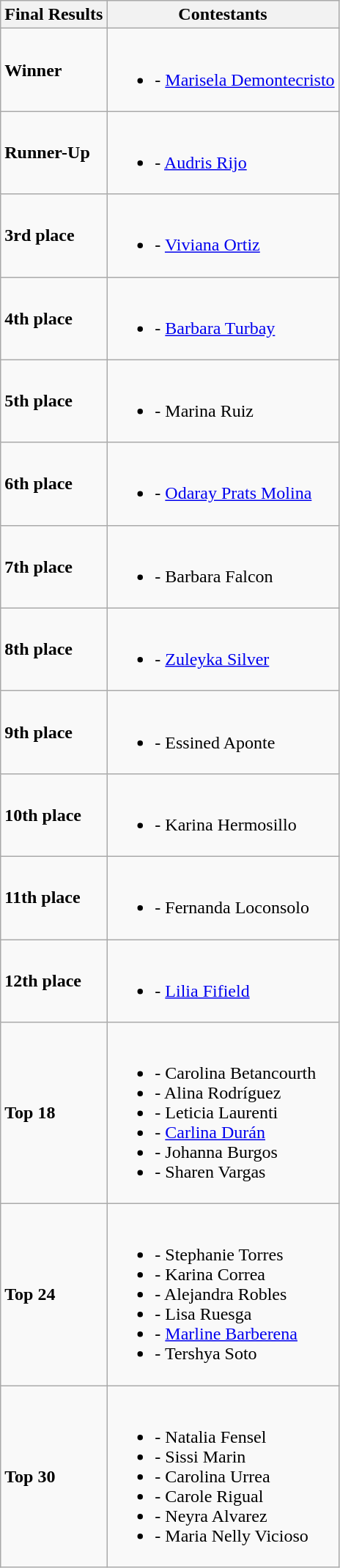<table class="wikitable">
<tr>
<th>Final Results</th>
<th>Contestants</th>
</tr>
<tr>
<td><strong>Winner</strong></td>
<td><br><ul><li><strong></strong> - <a href='#'>Marisela Demontecristo</a></li></ul></td>
</tr>
<tr>
<td><strong>Runner-Up</strong></td>
<td><br><ul><li><strong></strong> - <a href='#'>Audris Rijo</a></li></ul></td>
</tr>
<tr>
<td><strong>3rd place</strong></td>
<td><br><ul><li><strong></strong> - <a href='#'>Viviana Ortiz</a></li></ul></td>
</tr>
<tr>
<td><strong>4th place</strong></td>
<td><br><ul><li><strong></strong> -  <a href='#'>Barbara Turbay</a></li></ul></td>
</tr>
<tr>
<td><strong>5th place</strong></td>
<td><br><ul><li><strong></strong> - Marina Ruiz</li></ul></td>
</tr>
<tr>
<td><strong>6th place</strong></td>
<td><br><ul><li><strong></strong> - <a href='#'>Odaray Prats Molina</a></li></ul></td>
</tr>
<tr>
<td><strong>7th place</strong></td>
<td><br><ul><li><strong></strong> - Barbara Falcon</li></ul></td>
</tr>
<tr>
<td><strong>8th place</strong></td>
<td><br><ul><li><strong></strong> - <a href='#'>Zuleyka Silver</a></li></ul></td>
</tr>
<tr>
<td><strong>9th place</strong></td>
<td><br><ul><li><strong></strong> - Essined Aponte</li></ul></td>
</tr>
<tr>
<td><strong>10th place</strong></td>
<td><br><ul><li><strong></strong> - Karina Hermosillo</li></ul></td>
</tr>
<tr>
<td><strong>11th place</strong></td>
<td><br><ul><li><strong></strong> - Fernanda Loconsolo</li></ul></td>
</tr>
<tr>
<td><strong>12th place</strong></td>
<td><br><ul><li><strong></strong> - <a href='#'>Lilia Fifield</a></li></ul></td>
</tr>
<tr>
<td><strong>Top 18</strong></td>
<td><br><ul><li><strong></strong> - Carolina Betancourth</li><li><strong></strong> - Alina Rodríguez</li><li><strong></strong> - Leticia Laurenti</li><li><strong></strong> - <a href='#'>Carlina Durán</a></li><li><strong></strong> - Johanna Burgos</li><li><strong></strong> - Sharen Vargas</li></ul></td>
</tr>
<tr>
<td><strong>Top 24</strong></td>
<td><br><ul><li><strong></strong> - Stephanie Torres</li><li><strong></strong> - Karina Correa</li><li><strong></strong> - Alejandra Robles</li><li><strong></strong> - Lisa Ruesga</li><li><strong></strong> - <a href='#'>Marline Barberena</a></li><li><strong></strong> - Tershya Soto</li></ul></td>
</tr>
<tr>
<td><strong> Top 30</strong></td>
<td><br><ul><li><strong></strong> - Natalia Fensel</li><li><strong></strong> - Sissi Marin</li><li><strong></strong> - Carolina Urrea</li><li><strong></strong> - Carole Rigual</li><li><strong></strong> - Neyra Alvarez</li><li><strong></strong> - Maria Nelly Vicioso</li></ul></td>
</tr>
</table>
